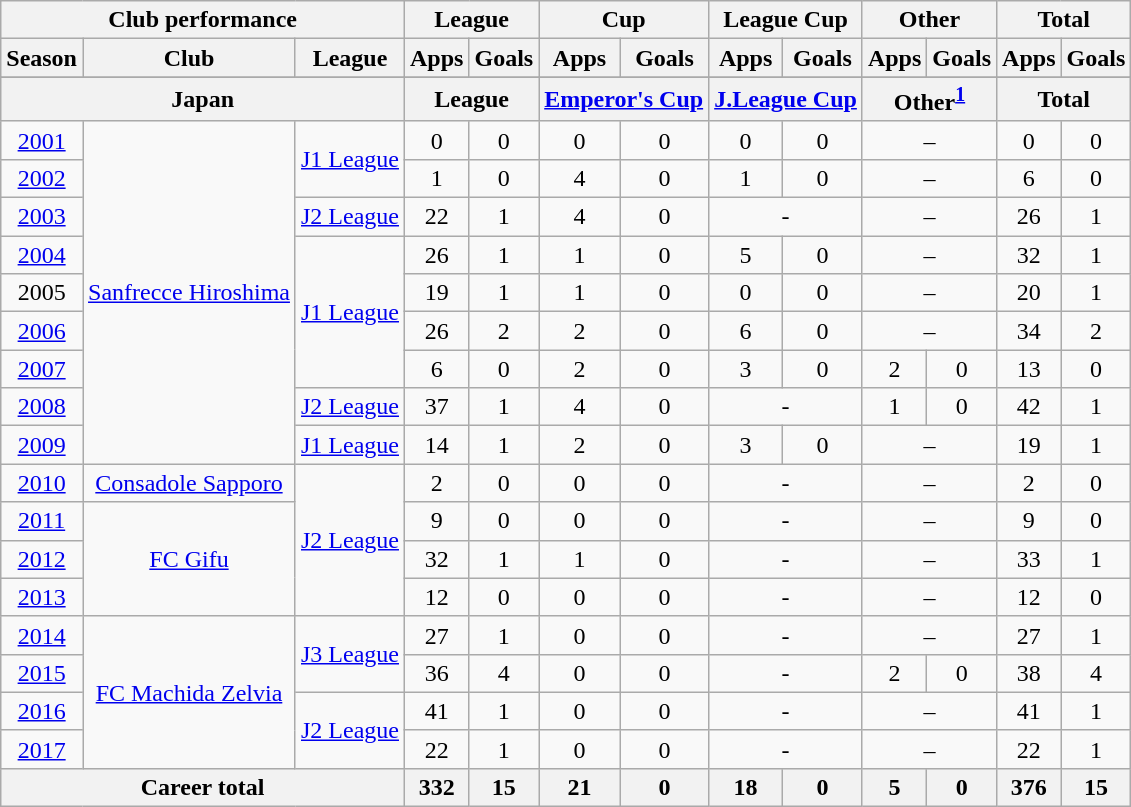<table class="wikitable" style="text-align:center">
<tr>
<th colspan=3>Club performance</th>
<th colspan=2>League</th>
<th colspan=2>Cup</th>
<th colspan=2>League Cup</th>
<th colspan=2>Other</th>
<th colspan=2>Total</th>
</tr>
<tr>
<th>Season</th>
<th>Club</th>
<th>League</th>
<th>Apps</th>
<th>Goals</th>
<th>Apps</th>
<th>Goals</th>
<th>Apps</th>
<th>Goals</th>
<th>Apps</th>
<th>Goals</th>
<th>Apps</th>
<th>Goals</th>
</tr>
<tr>
</tr>
<tr>
<th colspan=3>Japan</th>
<th colspan=2>League</th>
<th colspan=2><a href='#'>Emperor's Cup</a></th>
<th colspan=2><a href='#'>J.League Cup</a></th>
<th colspan=2>Other<sup><a href='#'>1</a></sup></th>
<th colspan=2>Total</th>
</tr>
<tr>
<td><a href='#'>2001</a></td>
<td rowspan="9"><a href='#'>Sanfrecce Hiroshima</a></td>
<td rowspan="2"><a href='#'>J1 League</a></td>
<td>0</td>
<td>0</td>
<td>0</td>
<td>0</td>
<td>0</td>
<td>0</td>
<td colspan="2">–</td>
<td>0</td>
<td>0</td>
</tr>
<tr>
<td><a href='#'>2002</a></td>
<td>1</td>
<td>0</td>
<td>4</td>
<td>0</td>
<td>1</td>
<td>0</td>
<td colspan="2">–</td>
<td>6</td>
<td>0</td>
</tr>
<tr>
<td><a href='#'>2003</a></td>
<td><a href='#'>J2 League</a></td>
<td>22</td>
<td>1</td>
<td>4</td>
<td>0</td>
<td colspan="2">-</td>
<td colspan="2">–</td>
<td>26</td>
<td>1</td>
</tr>
<tr>
<td><a href='#'>2004</a></td>
<td rowspan="4"><a href='#'>J1 League</a></td>
<td>26</td>
<td>1</td>
<td>1</td>
<td>0</td>
<td>5</td>
<td>0</td>
<td colspan="2">–</td>
<td>32</td>
<td>1</td>
</tr>
<tr>
<td>2005</td>
<td>19</td>
<td>1</td>
<td>1</td>
<td>0</td>
<td>0</td>
<td>0</td>
<td colspan="2">–</td>
<td>20</td>
<td>1</td>
</tr>
<tr>
<td><a href='#'>2006</a></td>
<td>26</td>
<td>2</td>
<td>2</td>
<td>0</td>
<td>6</td>
<td>0</td>
<td colspan="2">–</td>
<td>34</td>
<td>2</td>
</tr>
<tr>
<td><a href='#'>2007</a></td>
<td>6</td>
<td>0</td>
<td>2</td>
<td>0</td>
<td>3</td>
<td>0</td>
<td>2</td>
<td>0</td>
<td>13</td>
<td>0</td>
</tr>
<tr>
<td><a href='#'>2008</a></td>
<td><a href='#'>J2 League</a></td>
<td>37</td>
<td>1</td>
<td>4</td>
<td>0</td>
<td colspan="2">-</td>
<td>1</td>
<td>0</td>
<td>42</td>
<td>1</td>
</tr>
<tr>
<td><a href='#'>2009</a></td>
<td><a href='#'>J1 League</a></td>
<td>14</td>
<td>1</td>
<td>2</td>
<td>0</td>
<td>3</td>
<td>0</td>
<td colspan="2">–</td>
<td>19</td>
<td>1</td>
</tr>
<tr>
<td><a href='#'>2010</a></td>
<td><a href='#'>Consadole Sapporo</a></td>
<td rowspan="4"><a href='#'>J2 League</a></td>
<td>2</td>
<td>0</td>
<td>0</td>
<td>0</td>
<td colspan="2">-</td>
<td colspan="2">–</td>
<td>2</td>
<td>0</td>
</tr>
<tr>
<td><a href='#'>2011</a></td>
<td rowspan="3"><a href='#'>FC Gifu</a></td>
<td>9</td>
<td>0</td>
<td>0</td>
<td>0</td>
<td colspan="2">-</td>
<td colspan="2">–</td>
<td>9</td>
<td>0</td>
</tr>
<tr>
<td><a href='#'>2012</a></td>
<td>32</td>
<td>1</td>
<td>1</td>
<td>0</td>
<td colspan="2">-</td>
<td colspan="2">–</td>
<td>33</td>
<td>1</td>
</tr>
<tr>
<td><a href='#'>2013</a></td>
<td>12</td>
<td>0</td>
<td>0</td>
<td>0</td>
<td colspan="2">-</td>
<td colspan="2">–</td>
<td>12</td>
<td>0</td>
</tr>
<tr>
<td><a href='#'>2014</a></td>
<td rowspan="4"><a href='#'>FC Machida Zelvia</a></td>
<td rowspan="2"><a href='#'>J3 League</a></td>
<td>27</td>
<td>1</td>
<td>0</td>
<td>0</td>
<td colspan="2">-</td>
<td colspan="2">–</td>
<td>27</td>
<td>1</td>
</tr>
<tr>
<td><a href='#'>2015</a></td>
<td>36</td>
<td>4</td>
<td>0</td>
<td>0</td>
<td colspan="2">-</td>
<td>2</td>
<td>0</td>
<td>38</td>
<td>4</td>
</tr>
<tr>
<td><a href='#'>2016</a></td>
<td rowspan="2"><a href='#'>J2 League</a></td>
<td>41</td>
<td>1</td>
<td>0</td>
<td>0</td>
<td colspan="2">-</td>
<td colspan="2">–</td>
<td>41</td>
<td>1</td>
</tr>
<tr>
<td><a href='#'>2017</a></td>
<td>22</td>
<td>1</td>
<td>0</td>
<td>0</td>
<td colspan="2">-</td>
<td colspan="2">–</td>
<td>22</td>
<td>1</td>
</tr>
<tr>
<th colspan=3>Career total</th>
<th>332</th>
<th>15</th>
<th>21</th>
<th>0</th>
<th>18</th>
<th>0</th>
<th>5</th>
<th>0</th>
<th>376</th>
<th>15</th>
</tr>
</table>
